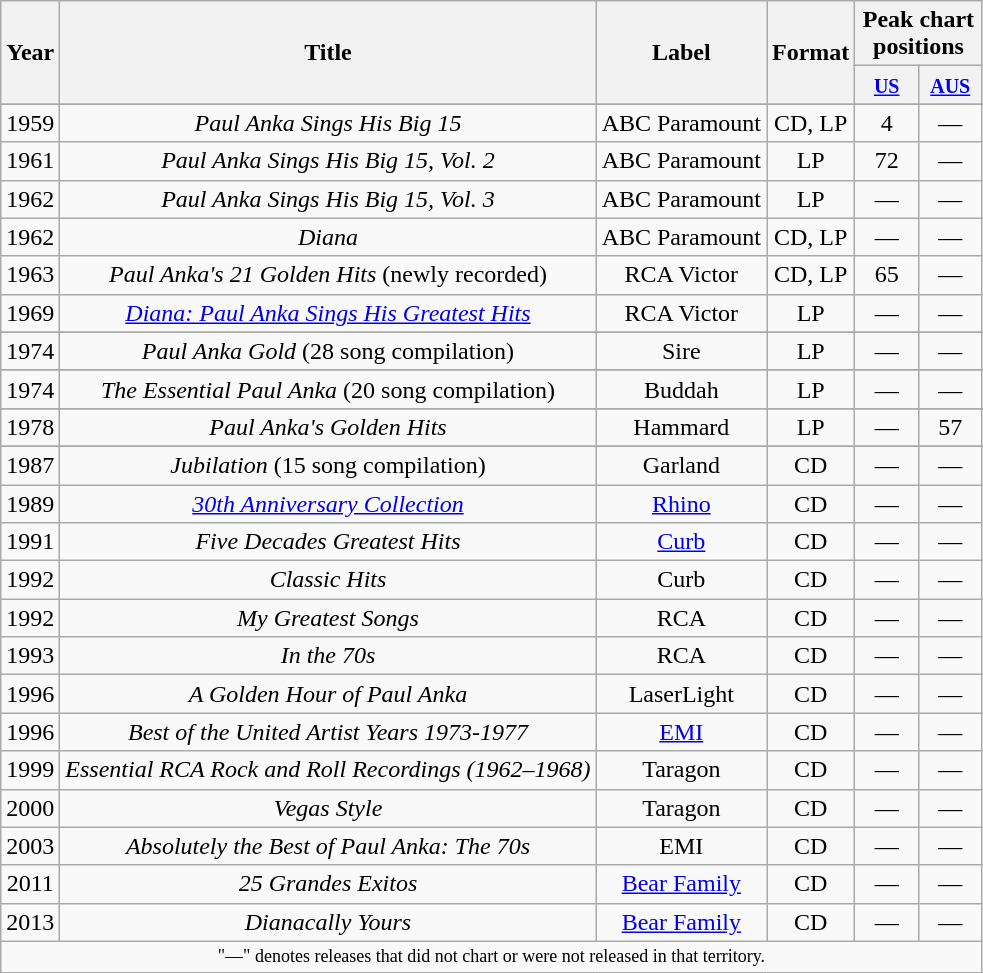<table class="wikitable">
<tr>
<th scope="col" rowspan="2">Year</th>
<th scope="col" rowspan="2">Title</th>
<th scope="col" rowspan="2">Label</th>
<th scope="col" rowspan="2">Format</th>
<th scope="col" colspan="2">Peak chart positions</th>
</tr>
<tr>
<th style="width:35px;"><small><a href='#'>US</a><br></small></th>
<th style="width:35px;"><small><a href='#'>AUS</a><br></small></th>
</tr>
<tr>
</tr>
<tr style="text-align:center;">
<td>1959</td>
<td><em>Paul Anka Sings His Big 15</em></td>
<td>ABC Paramount</td>
<td>CD, LP</td>
<td>4</td>
<td>—</td>
</tr>
<tr>
<td style="text-align:center;">1961</td>
<td style="text-align:center;"><em>Paul Anka Sings His Big 15, Vol. 2</em></td>
<td style="text-align:center;">ABC Paramount</td>
<td style="text-align:center;">LP</td>
<td style="text-align:center;">72</td>
<td style="text-align:center;">—</td>
</tr>
<tr style="text-align:center;">
<td>1962</td>
<td><em>Paul Anka Sings His Big 15, Vol. 3</em></td>
<td>ABC Paramount</td>
<td>LP</td>
<td>—</td>
<td>—</td>
</tr>
<tr style="text-align:center;">
<td>1962</td>
<td><em>Diana</em></td>
<td>ABC Paramount</td>
<td>CD, LP</td>
<td>—</td>
<td>—</td>
</tr>
<tr style="text-align:center;">
<td>1963</td>
<td><em>Paul Anka's 21 Golden Hits</em> (newly recorded)</td>
<td>RCA Victor</td>
<td>CD, LP</td>
<td>65</td>
<td>—</td>
</tr>
<tr style="text-align:center;">
<td>1969</td>
<td><em><a href='#'>Diana: Paul Anka Sings His Greatest Hits</a></em></td>
<td>RCA Victor</td>
<td>LP</td>
<td>—</td>
<td>—</td>
</tr>
<tr>
</tr>
<tr style="text-align:center;">
<td>1974</td>
<td><em>Paul Anka Gold</em> (28 song compilation)</td>
<td>Sire</td>
<td>LP</td>
<td>—</td>
<td>—</td>
</tr>
<tr>
</tr>
<tr style="text-align:center;">
<td>1974</td>
<td><em>The Essential Paul Anka</em> (20 song compilation)</td>
<td>Buddah</td>
<td>LP</td>
<td>—</td>
<td>—</td>
</tr>
<tr>
</tr>
<tr style="text-align:center;">
<td>1978</td>
<td><em>Paul Anka's Golden Hits</em></td>
<td>Hammard</td>
<td>LP</td>
<td>—</td>
<td>57</td>
</tr>
<tr>
</tr>
<tr style="text-align:center;">
<td>1987</td>
<td><em>Jubilation</em> (15 song compilation)</td>
<td>Garland</td>
<td>CD</td>
<td>—</td>
<td>—</td>
</tr>
<tr>
<td style="text-align:center;">1989</td>
<td style="text-align:center;"><em><a href='#'>30th Anniversary Collection</a></em></td>
<td style="text-align:center;"><a href='#'>Rhino</a></td>
<td style="text-align:center;">CD</td>
<td style="text-align:center;">—</td>
<td style="text-align:center;">—</td>
</tr>
<tr style="text-align:center;">
<td>1991</td>
<td><em>Five Decades Greatest Hits</em></td>
<td><a href='#'>Curb</a></td>
<td>CD</td>
<td>—</td>
<td>—</td>
</tr>
<tr style="text-align:center;">
<td>1992</td>
<td><em>Classic Hits</em></td>
<td>Curb</td>
<td>CD</td>
<td>—</td>
<td>—</td>
</tr>
<tr style="text-align:center;">
<td>1992</td>
<td><em>My Greatest Songs</em></td>
<td>RCA</td>
<td>CD</td>
<td>—</td>
<td>—</td>
</tr>
<tr style="text-align:center;">
<td>1993</td>
<td><em>In the 70s</em></td>
<td>RCA</td>
<td>CD</td>
<td>—</td>
<td>—</td>
</tr>
<tr style="text-align:center;">
<td>1996</td>
<td><em>A Golden Hour of Paul Anka</em></td>
<td>LaserLight</td>
<td>CD</td>
<td>—</td>
<td>—</td>
</tr>
<tr style="text-align:center;">
<td>1996</td>
<td><em>Best of the United Artist Years 1973-1977</em></td>
<td><a href='#'>EMI</a></td>
<td>CD</td>
<td>—</td>
<td>—</td>
</tr>
<tr style="text-align:center;">
<td>1999</td>
<td><em>Essential RCA Rock and Roll Recordings (1962–1968)</em></td>
<td>Taragon</td>
<td>CD</td>
<td>—</td>
<td>—</td>
</tr>
<tr style="text-align:center;">
<td>2000</td>
<td><em>Vegas Style</em></td>
<td>Taragon</td>
<td>CD</td>
<td>—</td>
<td>—</td>
</tr>
<tr style="text-align:center;">
<td>2003</td>
<td><em>Absolutely the Best of Paul Anka: The 70s</em></td>
<td>EMI</td>
<td>CD</td>
<td>—</td>
<td>—</td>
</tr>
<tr style="text-align:center;">
<td>2011</td>
<td><em>25 Grandes Exitos</em></td>
<td><a href='#'>Bear Family</a></td>
<td>CD</td>
<td>—</td>
<td>—</td>
</tr>
<tr style="text-align:center;">
<td>2013</td>
<td><em>Dianacally Yours</em></td>
<td><a href='#'>Bear Family</a></td>
<td>CD</td>
<td>—</td>
<td>—</td>
</tr>
<tr>
<td colspan="6" style="text-align:center; font-size:9pt;">"—" denotes releases that did not chart or were not released in that territory.</td>
</tr>
</table>
